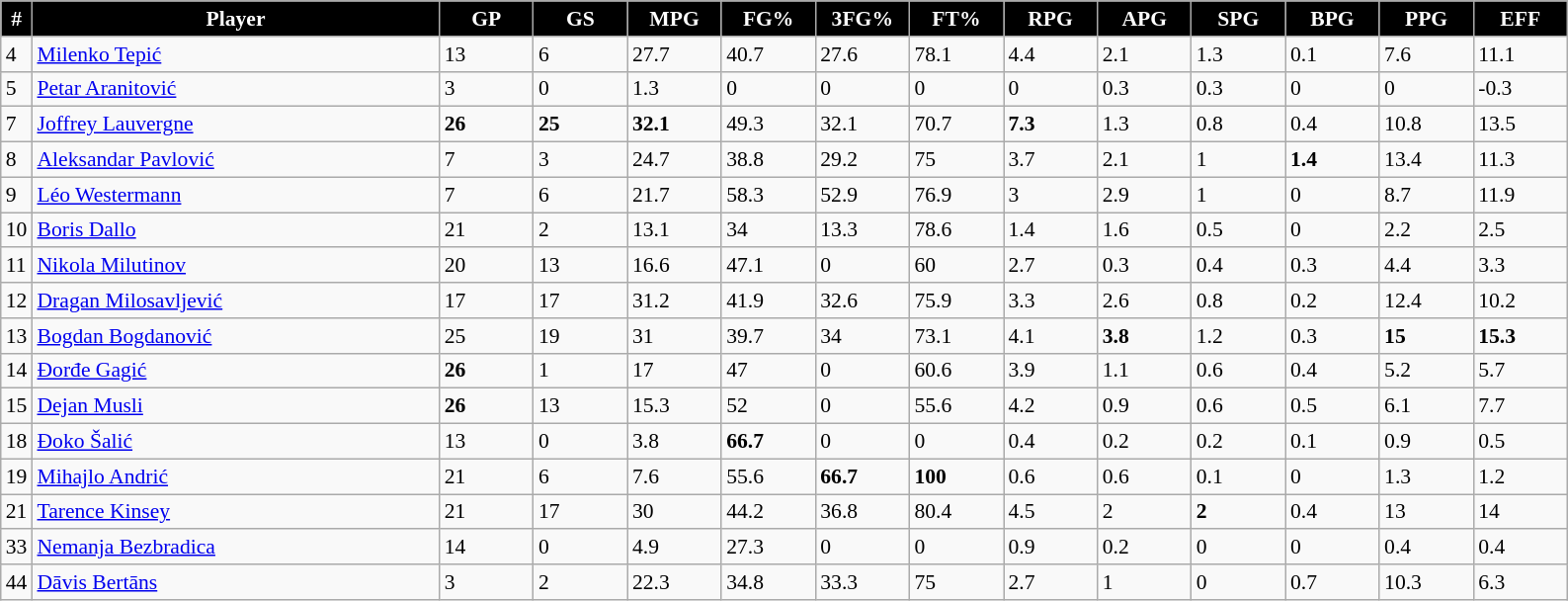<table class="wikitable sortable" style="font-size: 90%">
<tr>
<th style="background:black; color:white;" width="2%">#</th>
<th style="background:black; color:white;">Player</th>
<th style="background:black; color:white;" width="6%">GP</th>
<th style="background:black; color:white;" width="6%">GS</th>
<th style="background:black; color:white;" width="6%">MPG</th>
<th style="background:black; color:white;" width="6%">FG%</th>
<th style="background:black; color:white;" width="6%">3FG%</th>
<th style="background:black; color:white;" width="6%">FT%</th>
<th style="background:black; color:white;" width="6%">RPG</th>
<th style="background:black; color:white;" width="6%">APG</th>
<th style="background:black; color:white;" width="6%">SPG</th>
<th style="background:black; color:white;" width="6%">BPG</th>
<th style="background:black; color:white;" width="6%">PPG</th>
<th style="background:black; color:white;" width="6%">EFF</th>
</tr>
<tr>
<td>4</td>
<td> <a href='#'>Milenko Tepić</a></td>
<td>13</td>
<td>6</td>
<td>27.7</td>
<td>40.7</td>
<td>27.6</td>
<td>78.1</td>
<td>4.4</td>
<td>2.1</td>
<td>1.3</td>
<td>0.1</td>
<td>7.6</td>
<td>11.1</td>
</tr>
<tr>
<td>5</td>
<td> <a href='#'>Petar Aranitović</a></td>
<td>3</td>
<td>0</td>
<td>1.3</td>
<td>0</td>
<td>0</td>
<td>0</td>
<td>0</td>
<td>0.3</td>
<td>0.3</td>
<td>0</td>
<td>0</td>
<td>-0.3</td>
</tr>
<tr>
<td>7</td>
<td> <a href='#'>Joffrey Lauvergne</a></td>
<td><strong>26</strong></td>
<td><strong>25</strong></td>
<td><strong>32.1</strong></td>
<td>49.3</td>
<td>32.1</td>
<td>70.7</td>
<td><strong>7.3</strong></td>
<td>1.3</td>
<td>0.8</td>
<td>0.4</td>
<td>10.8</td>
<td>13.5</td>
</tr>
<tr>
<td>8</td>
<td> <a href='#'>Aleksandar Pavlović</a></td>
<td>7</td>
<td>3</td>
<td>24.7</td>
<td>38.8</td>
<td>29.2</td>
<td>75</td>
<td>3.7</td>
<td>2.1</td>
<td>1</td>
<td><strong>1.4</strong></td>
<td>13.4</td>
<td>11.3</td>
</tr>
<tr>
<td>9</td>
<td> <a href='#'>Léo Westermann</a> </td>
<td>7</td>
<td>6</td>
<td>21.7</td>
<td>58.3</td>
<td>52.9</td>
<td>76.9</td>
<td>3</td>
<td>2.9</td>
<td>1</td>
<td>0</td>
<td>8.7</td>
<td>11.9</td>
</tr>
<tr>
<td>10</td>
<td> <a href='#'>Boris Dallo</a></td>
<td>21</td>
<td>2</td>
<td>13.1</td>
<td>34</td>
<td>13.3</td>
<td>78.6</td>
<td>1.4</td>
<td>1.6</td>
<td>0.5</td>
<td>0</td>
<td>2.2</td>
<td>2.5</td>
</tr>
<tr>
<td>11</td>
<td> <a href='#'>Nikola Milutinov</a></td>
<td>20</td>
<td>13</td>
<td>16.6</td>
<td>47.1</td>
<td>0</td>
<td>60</td>
<td>2.7</td>
<td>0.3</td>
<td>0.4</td>
<td>0.3</td>
<td>4.4</td>
<td>3.3</td>
</tr>
<tr>
<td>12</td>
<td> <a href='#'>Dragan Milosavljević</a> </td>
<td>17</td>
<td>17</td>
<td>31.2</td>
<td>41.9</td>
<td>32.6</td>
<td>75.9</td>
<td>3.3</td>
<td>2.6</td>
<td>0.8</td>
<td>0.2</td>
<td>12.4</td>
<td>10.2</td>
</tr>
<tr>
<td>13</td>
<td> <a href='#'>Bogdan Bogdanović</a></td>
<td>25</td>
<td>19</td>
<td>31</td>
<td>39.7</td>
<td>34</td>
<td>73.1</td>
<td>4.1</td>
<td><strong>3.8</strong></td>
<td>1.2</td>
<td>0.3</td>
<td><strong>15</strong></td>
<td><strong>15.3</strong></td>
</tr>
<tr>
<td>14</td>
<td> <a href='#'>Đorđe Gagić</a></td>
<td><strong>26</strong></td>
<td>1</td>
<td>17</td>
<td>47</td>
<td>0</td>
<td>60.6</td>
<td>3.9</td>
<td>1.1</td>
<td>0.6</td>
<td>0.4</td>
<td>5.2</td>
<td>5.7</td>
</tr>
<tr>
<td>15</td>
<td> <a href='#'>Dejan Musli</a></td>
<td><strong>26</strong></td>
<td>13</td>
<td>15.3</td>
<td>52</td>
<td>0</td>
<td>55.6</td>
<td>4.2</td>
<td>0.9</td>
<td>0.6</td>
<td>0.5</td>
<td>6.1</td>
<td>7.7</td>
</tr>
<tr>
<td>18</td>
<td> <a href='#'>Đoko Šalić</a></td>
<td>13</td>
<td>0</td>
<td>3.8</td>
<td><strong>66.7</strong></td>
<td>0</td>
<td>0</td>
<td>0.4</td>
<td>0.2</td>
<td>0.2</td>
<td>0.1</td>
<td>0.9</td>
<td>0.5</td>
</tr>
<tr>
<td>19</td>
<td> <a href='#'>Mihajlo Andrić</a></td>
<td>21</td>
<td>6</td>
<td>7.6</td>
<td>55.6</td>
<td><strong>66.7</strong></td>
<td><strong>100</strong></td>
<td>0.6</td>
<td>0.6</td>
<td>0.1</td>
<td>0</td>
<td>1.3</td>
<td>1.2</td>
</tr>
<tr>
<td>21</td>
<td> <a href='#'>Tarence Kinsey</a> </td>
<td>21</td>
<td>17</td>
<td>30</td>
<td>44.2</td>
<td>36.8</td>
<td>80.4</td>
<td>4.5</td>
<td>2</td>
<td><strong>2</strong></td>
<td>0.4</td>
<td>13</td>
<td>14</td>
</tr>
<tr>
<td>33</td>
<td> <a href='#'>Nemanja Bezbradica</a></td>
<td>14</td>
<td>0</td>
<td>4.9</td>
<td>27.3</td>
<td>0</td>
<td>0</td>
<td>0.9</td>
<td>0.2</td>
<td>0</td>
<td>0</td>
<td>0.4</td>
<td>0.4</td>
</tr>
<tr>
<td>44</td>
<td> <a href='#'>Dāvis Bertāns</a></td>
<td>3</td>
<td>2</td>
<td>22.3</td>
<td>34.8</td>
<td>33.3</td>
<td>75</td>
<td>2.7</td>
<td>1</td>
<td>0</td>
<td>0.7</td>
<td>10.3</td>
<td>6.3</td>
</tr>
</table>
